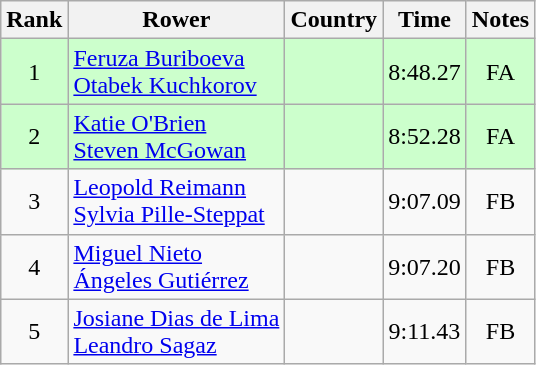<table class="wikitable" style="text-align:center">
<tr>
<th>Rank</th>
<th>Rower</th>
<th>Country</th>
<th>Time</th>
<th>Notes</th>
</tr>
<tr bgcolor=ccffcc>
<td>1</td>
<td align="left"><a href='#'>Feruza Buriboeva</a><br><a href='#'>Otabek Kuchkorov</a></td>
<td align="left"></td>
<td>8:48.27</td>
<td>FA</td>
</tr>
<tr bgcolor=ccffcc>
<td>2</td>
<td align="left"><a href='#'>Katie O'Brien</a><br><a href='#'>Steven McGowan</a></td>
<td align="left"></td>
<td>8:52.28</td>
<td>FA</td>
</tr>
<tr>
<td>3</td>
<td align="left"><a href='#'>Leopold Reimann</a><br><a href='#'>Sylvia Pille-Steppat</a></td>
<td align="left"></td>
<td>9:07.09</td>
<td>FB</td>
</tr>
<tr>
<td>4</td>
<td align="left"><a href='#'>Miguel Nieto</a><br><a href='#'>Ángeles Gutiérrez</a></td>
<td align="left"></td>
<td>9:07.20</td>
<td>FB</td>
</tr>
<tr>
<td>5</td>
<td align="left"><a href='#'>Josiane Dias de Lima</a><br><a href='#'>Leandro Sagaz</a></td>
<td align="left"></td>
<td>9:11.43</td>
<td>FB</td>
</tr>
</table>
